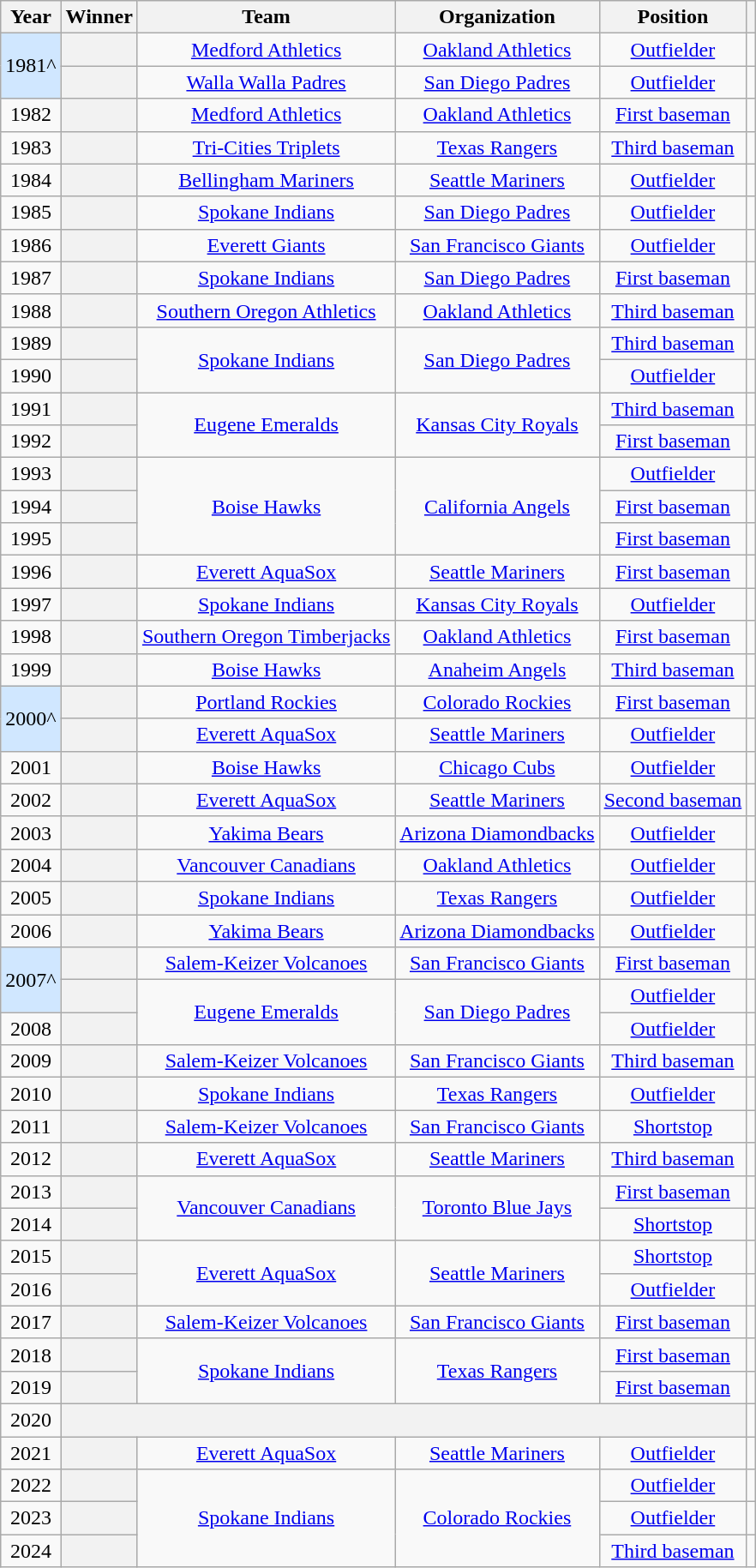<table class="wikitable sortable plainrowheaders" style="text-align:center">
<tr>
<th scope="col">Year</th>
<th scope="col">Winner</th>
<th scope="col">Team</th>
<th scope="col">Organization</th>
<th scope="col">Position</th>
<th scope="col" class="unsortable"></th>
</tr>
<tr>
<td style="background-color:#D0E7FF;" rowspan="2">1981^</td>
<th scope="row" style="text-align:center"></th>
<td><a href='#'>Medford Athletics</a></td>
<td><a href='#'>Oakland Athletics</a></td>
<td><a href='#'>Outfielder</a></td>
<td></td>
</tr>
<tr>
<th scope="row" style="text-align:center"></th>
<td><a href='#'>Walla Walla Padres</a></td>
<td><a href='#'>San Diego Padres</a></td>
<td><a href='#'>Outfielder</a></td>
<td></td>
</tr>
<tr>
<td>1982</td>
<th scope="row" style="text-align:center"></th>
<td><a href='#'>Medford Athletics</a></td>
<td><a href='#'>Oakland Athletics</a></td>
<td><a href='#'>First baseman</a></td>
<td></td>
</tr>
<tr>
<td>1983</td>
<th scope="row" style="text-align:center"></th>
<td><a href='#'>Tri-Cities Triplets</a></td>
<td><a href='#'>Texas Rangers</a></td>
<td><a href='#'>Third baseman</a></td>
<td></td>
</tr>
<tr>
<td>1984</td>
<th scope="row" style="text-align:center"></th>
<td><a href='#'>Bellingham Mariners</a></td>
<td><a href='#'>Seattle Mariners</a></td>
<td><a href='#'>Outfielder</a></td>
<td></td>
</tr>
<tr>
<td>1985</td>
<th scope="row" style="text-align:center"></th>
<td><a href='#'>Spokane Indians</a></td>
<td><a href='#'>San Diego Padres</a></td>
<td><a href='#'>Outfielder</a></td>
<td></td>
</tr>
<tr>
<td>1986</td>
<th scope="row" style="text-align:center"></th>
<td><a href='#'>Everett Giants</a></td>
<td><a href='#'>San Francisco Giants</a></td>
<td><a href='#'>Outfielder</a></td>
<td></td>
</tr>
<tr>
<td>1987</td>
<th scope="row" style="text-align:center"></th>
<td><a href='#'>Spokane Indians</a></td>
<td><a href='#'>San Diego Padres</a></td>
<td><a href='#'>First baseman</a></td>
<td></td>
</tr>
<tr>
<td>1988</td>
<th scope="row" style="text-align:center"></th>
<td><a href='#'>Southern Oregon Athletics</a></td>
<td><a href='#'>Oakland Athletics</a></td>
<td><a href='#'>Third baseman</a></td>
<td></td>
</tr>
<tr>
<td>1989</td>
<th scope="row" style="text-align:center"></th>
<td rowspan="2"><a href='#'>Spokane Indians</a></td>
<td rowspan="2"><a href='#'>San Diego Padres</a></td>
<td><a href='#'>Third baseman</a></td>
<td></td>
</tr>
<tr>
<td>1990</td>
<th scope="row" style="text-align:center"></th>
<td><a href='#'>Outfielder</a></td>
<td></td>
</tr>
<tr>
<td>1991</td>
<th scope="row" style="text-align:center"></th>
<td rowspan="2"><a href='#'>Eugene Emeralds</a></td>
<td rowspan="2"><a href='#'>Kansas City Royals</a></td>
<td><a href='#'>Third baseman</a></td>
<td></td>
</tr>
<tr>
<td>1992</td>
<th scope="row" style="text-align:center"></th>
<td><a href='#'>First baseman</a></td>
<td></td>
</tr>
<tr>
<td>1993</td>
<th scope="row" style="text-align:center"></th>
<td rowspan="3"><a href='#'>Boise Hawks</a></td>
<td rowspan="3"><a href='#'>California Angels</a></td>
<td><a href='#'>Outfielder</a></td>
<td></td>
</tr>
<tr>
<td>1994</td>
<th scope="row" style="text-align:center"></th>
<td><a href='#'>First baseman</a></td>
<td></td>
</tr>
<tr>
<td>1995</td>
<th scope="row" style="text-align:center"></th>
<td><a href='#'>First baseman</a></td>
<td></td>
</tr>
<tr>
<td>1996</td>
<th scope="row" style="text-align:center"></th>
<td><a href='#'>Everett AquaSox</a></td>
<td><a href='#'>Seattle Mariners</a></td>
<td><a href='#'>First baseman</a></td>
<td></td>
</tr>
<tr>
<td>1997</td>
<th scope="row" style="text-align:center"></th>
<td><a href='#'>Spokane Indians</a></td>
<td><a href='#'>Kansas City Royals</a></td>
<td><a href='#'>Outfielder</a></td>
<td></td>
</tr>
<tr>
<td>1998</td>
<th scope="row" style="text-align:center"></th>
<td><a href='#'>Southern Oregon Timberjacks</a></td>
<td><a href='#'>Oakland Athletics</a></td>
<td><a href='#'>First baseman</a></td>
<td></td>
</tr>
<tr>
<td>1999</td>
<th scope="row" style="text-align:center"></th>
<td><a href='#'>Boise Hawks</a></td>
<td><a href='#'>Anaheim Angels</a></td>
<td><a href='#'>Third baseman</a></td>
<td></td>
</tr>
<tr>
<td style="background-color:#D0E7FF;" rowspan="2">2000^</td>
<th scope="row" style="text-align:center"></th>
<td><a href='#'>Portland Rockies</a></td>
<td><a href='#'>Colorado Rockies</a></td>
<td><a href='#'>First baseman</a></td>
<td></td>
</tr>
<tr>
<th scope="row" style="text-align:center"></th>
<td><a href='#'>Everett AquaSox</a></td>
<td><a href='#'>Seattle Mariners</a></td>
<td><a href='#'>Outfielder</a></td>
<td></td>
</tr>
<tr>
<td>2001</td>
<th scope="row" style="text-align:center"></th>
<td><a href='#'>Boise Hawks</a></td>
<td><a href='#'>Chicago Cubs</a></td>
<td><a href='#'>Outfielder</a></td>
<td></td>
</tr>
<tr>
<td>2002</td>
<th scope="row" style="text-align:center"></th>
<td><a href='#'>Everett AquaSox</a></td>
<td><a href='#'>Seattle Mariners</a></td>
<td><a href='#'>Second baseman</a></td>
<td></td>
</tr>
<tr>
<td>2003</td>
<th scope="row" style="text-align:center"></th>
<td><a href='#'>Yakima Bears</a></td>
<td><a href='#'>Arizona Diamondbacks</a></td>
<td><a href='#'>Outfielder</a></td>
<td></td>
</tr>
<tr>
<td>2004</td>
<th scope="row" style="text-align:center"></th>
<td><a href='#'>Vancouver Canadians</a></td>
<td><a href='#'>Oakland Athletics</a></td>
<td><a href='#'>Outfielder</a></td>
<td></td>
</tr>
<tr>
<td>2005</td>
<th scope="row" style="text-align:center"></th>
<td><a href='#'>Spokane Indians</a></td>
<td><a href='#'>Texas Rangers</a></td>
<td><a href='#'>Outfielder</a></td>
<td></td>
</tr>
<tr>
<td>2006</td>
<th scope="row" style="text-align:center"></th>
<td><a href='#'>Yakima Bears</a></td>
<td><a href='#'>Arizona Diamondbacks</a></td>
<td><a href='#'>Outfielder</a></td>
<td></td>
</tr>
<tr>
<td style="background-color:#D0E7FF;" rowspan="2">2007^</td>
<th scope="row" style="text-align:center"></th>
<td><a href='#'>Salem-Keizer Volcanoes</a></td>
<td><a href='#'>San Francisco Giants</a></td>
<td><a href='#'>First baseman</a></td>
<td></td>
</tr>
<tr>
<th scope="row" style="text-align:center"></th>
<td rowspan="2"><a href='#'>Eugene Emeralds</a></td>
<td rowspan="2"><a href='#'>San Diego Padres</a></td>
<td><a href='#'>Outfielder</a></td>
<td></td>
</tr>
<tr>
<td>2008</td>
<th scope="row" style="text-align:center"></th>
<td><a href='#'>Outfielder</a></td>
<td></td>
</tr>
<tr>
<td>2009</td>
<th scope="row" style="text-align:center"></th>
<td><a href='#'>Salem-Keizer Volcanoes</a></td>
<td><a href='#'>San Francisco Giants</a></td>
<td><a href='#'>Third baseman</a></td>
<td></td>
</tr>
<tr>
<td>2010</td>
<th scope="row" style="text-align:center"></th>
<td><a href='#'>Spokane Indians</a></td>
<td><a href='#'>Texas Rangers</a></td>
<td><a href='#'>Outfielder</a></td>
<td></td>
</tr>
<tr>
<td>2011</td>
<th scope="row" style="text-align:center"></th>
<td><a href='#'>Salem-Keizer Volcanoes</a></td>
<td><a href='#'>San Francisco Giants</a></td>
<td><a href='#'>Shortstop</a></td>
<td></td>
</tr>
<tr>
<td>2012</td>
<th scope="row" style="text-align:center"></th>
<td><a href='#'>Everett AquaSox</a></td>
<td><a href='#'>Seattle Mariners</a></td>
<td><a href='#'>Third baseman</a></td>
<td></td>
</tr>
<tr>
<td>2013</td>
<th scope="row" style="text-align:center"></th>
<td rowspan="2"><a href='#'>Vancouver Canadians</a></td>
<td rowspan="2"><a href='#'>Toronto Blue Jays</a></td>
<td><a href='#'>First baseman</a></td>
<td></td>
</tr>
<tr>
<td>2014</td>
<th scope="row" style="text-align:center"></th>
<td><a href='#'>Shortstop</a></td>
<td></td>
</tr>
<tr>
<td>2015</td>
<th scope="row" style="text-align:center"></th>
<td rowspan="2"><a href='#'>Everett AquaSox</a></td>
<td rowspan="2"><a href='#'>Seattle Mariners</a></td>
<td><a href='#'>Shortstop</a></td>
<td></td>
</tr>
<tr>
<td>2016</td>
<th scope="row" style="text-align:center"></th>
<td><a href='#'>Outfielder</a></td>
<td></td>
</tr>
<tr>
<td>2017</td>
<th scope="row" style="text-align:center"></th>
<td><a href='#'>Salem-Keizer Volcanoes</a></td>
<td><a href='#'>San Francisco Giants</a></td>
<td><a href='#'>First baseman</a></td>
<td></td>
</tr>
<tr>
<td>2018</td>
<th scope="row" style="text-align:center"></th>
<td rowspan="2"><a href='#'>Spokane Indians</a></td>
<td rowspan="2"><a href='#'>Texas Rangers</a></td>
<td><a href='#'>First baseman</a></td>
<td></td>
</tr>
<tr>
<td>2019</td>
<th scope="row" style="text-align:center"></th>
<td><a href='#'>First baseman</a></td>
<td></td>
</tr>
<tr>
<td>2020</td>
<th scope="row" style="text-align:center" colspan="4"></th>
<td></td>
</tr>
<tr>
<td>2021</td>
<th scope="row" style="text-align:center"></th>
<td><a href='#'>Everett AquaSox</a></td>
<td><a href='#'>Seattle Mariners</a></td>
<td><a href='#'>Outfielder</a></td>
<td></td>
</tr>
<tr>
<td>2022</td>
<th scope="row" style="text-align:center"></th>
<td rowspan="3"><a href='#'>Spokane Indians</a></td>
<td rowspan="3"><a href='#'>Colorado Rockies</a></td>
<td><a href='#'>Outfielder</a></td>
<td></td>
</tr>
<tr>
<td>2023</td>
<th scope="row" style="text-align:center"></th>
<td><a href='#'>Outfielder</a></td>
<td></td>
</tr>
<tr>
<td>2024</td>
<th scope="row" style="text-align:center"></th>
<td><a href='#'>Third baseman</a></td>
<td></td>
</tr>
</table>
